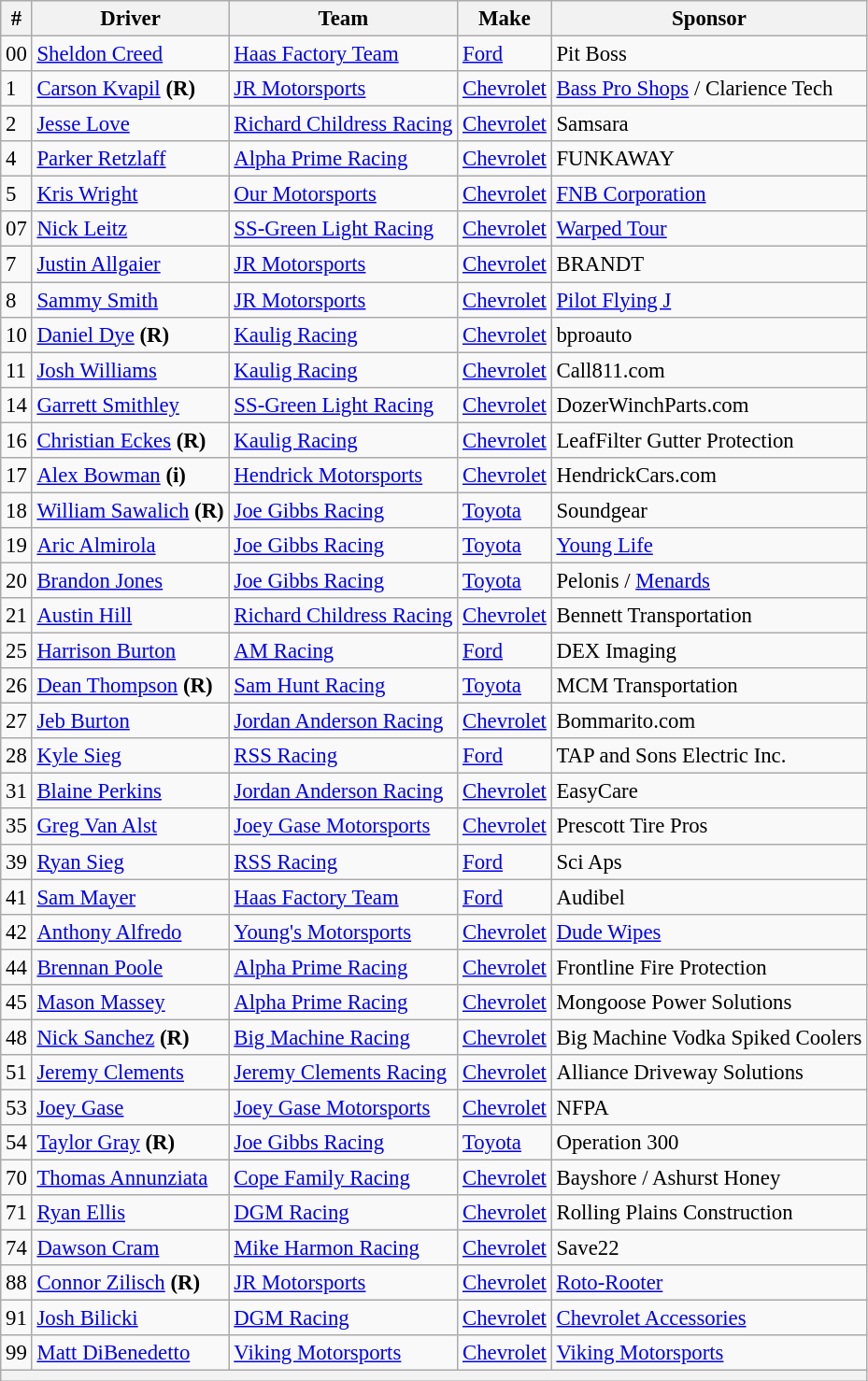<table class="wikitable" style="font-size: 95%;">
<tr>
<th>#</th>
<th>Driver</th>
<th>Team</th>
<th>Make</th>
<th>Sponsor</th>
</tr>
<tr>
<td>00</td>
<td><a href='#'>Sheldon Creed</a></td>
<td><a href='#'>Haas Factory Team</a></td>
<td><a href='#'>Ford</a></td>
<td>Pit Boss</td>
</tr>
<tr>
<td>1</td>
<td><a href='#'>Carson Kvapil</a> <strong>(R)</strong></td>
<td><a href='#'>JR Motorsports</a></td>
<td><a href='#'>Chevrolet</a></td>
<td><a href='#'>Bass Pro Shops</a> / Clarience Tech</td>
</tr>
<tr>
<td>2</td>
<td><a href='#'>Jesse Love</a></td>
<td><a href='#'>Richard Childress Racing</a></td>
<td><a href='#'>Chevrolet</a></td>
<td>Samsara</td>
</tr>
<tr>
<td>4</td>
<td><a href='#'>Parker Retzlaff</a></td>
<td><a href='#'>Alpha Prime Racing</a></td>
<td><a href='#'>Chevrolet</a></td>
<td>FUNKAWAY</td>
</tr>
<tr>
<td>5</td>
<td><a href='#'>Kris Wright</a></td>
<td><a href='#'>Our Motorsports</a></td>
<td><a href='#'>Chevrolet</a></td>
<td><a href='#'>FNB Corporation</a></td>
</tr>
<tr>
<td>07</td>
<td><a href='#'>Nick Leitz</a></td>
<td><a href='#'>SS-Green Light Racing</a></td>
<td><a href='#'>Chevrolet</a></td>
<td><a href='#'>Warped Tour</a></td>
</tr>
<tr>
<td>7</td>
<td><a href='#'>Justin Allgaier</a></td>
<td><a href='#'>JR Motorsports</a></td>
<td><a href='#'>Chevrolet</a></td>
<td>BRANDT</td>
</tr>
<tr>
<td>8</td>
<td><a href='#'>Sammy Smith</a></td>
<td><a href='#'>JR Motorsports</a></td>
<td><a href='#'>Chevrolet</a></td>
<td><a href='#'>Pilot Flying J</a></td>
</tr>
<tr>
<td>10</td>
<td><a href='#'>Daniel Dye</a> <strong>(R)</strong></td>
<td><a href='#'>Kaulig Racing</a></td>
<td><a href='#'>Chevrolet</a></td>
<td>bproauto</td>
</tr>
<tr>
<td>11</td>
<td><a href='#'>Josh Williams</a></td>
<td><a href='#'>Kaulig Racing</a></td>
<td><a href='#'>Chevrolet</a></td>
<td>Call811.com</td>
</tr>
<tr>
<td>14</td>
<td><a href='#'>Garrett Smithley</a></td>
<td><a href='#'>SS-Green Light Racing</a></td>
<td><a href='#'>Chevrolet</a></td>
<td>DozerWinchParts.com</td>
</tr>
<tr>
<td>16</td>
<td><a href='#'>Christian Eckes</a> <strong>(R)</strong></td>
<td><a href='#'>Kaulig Racing</a></td>
<td><a href='#'>Chevrolet</a></td>
<td>LeafFilter Gutter Protection</td>
</tr>
<tr>
<td>17</td>
<td nowrap=""><a href='#'>Alex Bowman</a> <strong>(i)</strong></td>
<td><a href='#'>Hendrick Motorsports</a></td>
<td><a href='#'>Chevrolet</a></td>
<td>HendrickCars.com</td>
</tr>
<tr>
<td>18</td>
<td><a href='#'>William Sawalich</a> <strong>(R)</strong></td>
<td nowrap=""><a href='#'>Joe Gibbs Racing</a></td>
<td><a href='#'>Toyota</a></td>
<td>Soundgear</td>
</tr>
<tr>
<td>19</td>
<td><a href='#'>Aric Almirola</a></td>
<td><a href='#'>Joe Gibbs Racing</a></td>
<td><a href='#'>Toyota</a></td>
<td><a href='#'>Young Life</a></td>
</tr>
<tr>
<td>20</td>
<td><a href='#'>Brandon Jones</a></td>
<td><a href='#'>Joe Gibbs Racing</a></td>
<td><a href='#'>Toyota</a></td>
<td>Pelonis / <a href='#'>Menards</a></td>
</tr>
<tr>
<td>21</td>
<td><a href='#'>Austin Hill</a></td>
<td><a href='#'>Richard Childress Racing</a></td>
<td><a href='#'>Chevrolet</a></td>
<td>Bennett Transportation</td>
</tr>
<tr>
<td>25</td>
<td><a href='#'>Harrison Burton</a></td>
<td><a href='#'>AM Racing</a></td>
<td><a href='#'>Ford</a></td>
<td>DEX Imaging</td>
</tr>
<tr>
<td>26</td>
<td><a href='#'>Dean Thompson</a> <strong>(R)</strong></td>
<td><a href='#'>Sam Hunt Racing</a></td>
<td><a href='#'>Toyota</a></td>
<td>MCM Transportation</td>
</tr>
<tr>
<td>27</td>
<td><a href='#'>Jeb Burton</a></td>
<td nowrap=""><a href='#'>Jordan Anderson Racing</a></td>
<td><a href='#'>Chevrolet</a></td>
<td>Bommarito.com</td>
</tr>
<tr>
<td>28</td>
<td><a href='#'>Kyle Sieg</a></td>
<td><a href='#'>RSS Racing</a></td>
<td><a href='#'>Ford</a></td>
<td>TAP and Sons Electric Inc.</td>
</tr>
<tr>
<td>31</td>
<td><a href='#'>Blaine Perkins</a></td>
<td><a href='#'>Jordan Anderson Racing</a></td>
<td><a href='#'>Chevrolet</a></td>
<td>EasyCare</td>
</tr>
<tr>
<td>35</td>
<td><a href='#'>Greg Van Alst</a></td>
<td><a href='#'>Joey Gase Motorsports</a></td>
<td><a href='#'>Chevrolet</a></td>
<td>Prescott Tire Pros</td>
</tr>
<tr>
<td>39</td>
<td><a href='#'>Ryan Sieg</a></td>
<td><a href='#'>RSS Racing</a></td>
<td><a href='#'>Ford</a></td>
<td>Sci Aps</td>
</tr>
<tr>
<td>41</td>
<td><a href='#'>Sam Mayer</a></td>
<td><a href='#'>Haas Factory Team</a></td>
<td><a href='#'>Ford</a></td>
<td>Audibel</td>
</tr>
<tr>
<td>42</td>
<td><a href='#'>Anthony Alfredo</a></td>
<td><a href='#'>Young's Motorsports</a></td>
<td><a href='#'>Chevrolet</a></td>
<td><a href='#'>Dude Wipes</a></td>
</tr>
<tr>
<td>44</td>
<td><a href='#'>Brennan Poole</a></td>
<td><a href='#'>Alpha Prime Racing</a></td>
<td><a href='#'>Chevrolet</a></td>
<td>Frontline Fire Protection</td>
</tr>
<tr>
<td>45</td>
<td><a href='#'>Mason Massey</a></td>
<td><a href='#'>Alpha Prime Racing</a></td>
<td><a href='#'>Chevrolet</a></td>
<td>Mongoose Power Solutions</td>
</tr>
<tr>
<td>48</td>
<td><a href='#'>Nick Sanchez</a> <strong>(R)</strong></td>
<td><a href='#'>Big Machine Racing</a></td>
<td><a href='#'>Chevrolet</a></td>
<td>Big Machine Vodka Spiked Coolers</td>
</tr>
<tr>
<td>51</td>
<td><a href='#'>Jeremy Clements</a></td>
<td><a href='#'>Jeremy Clements Racing</a></td>
<td><a href='#'>Chevrolet</a></td>
<td>Alliance Driveway Solutions</td>
</tr>
<tr>
<td>53</td>
<td><a href='#'>Joey Gase</a></td>
<td><a href='#'>Joey Gase Motorsports</a></td>
<td><a href='#'>Chevrolet</a></td>
<td>NFPA</td>
</tr>
<tr>
<td>54</td>
<td><a href='#'>Taylor Gray</a> <strong>(R)</strong></td>
<td nowrap=""><a href='#'>Joe Gibbs Racing</a></td>
<td><a href='#'>Toyota</a></td>
<td>Operation 300</td>
</tr>
<tr>
<td>70</td>
<td><a href='#'>Thomas Annunziata</a></td>
<td nowrap=""><a href='#'>Cope Family Racing</a></td>
<td><a href='#'>Chevrolet</a></td>
<td>Bayshore / Ashurst Honey</td>
</tr>
<tr>
<td>71</td>
<td nowrap=""><a href='#'>Ryan Ellis</a></td>
<td><a href='#'>DGM Racing</a></td>
<td><a href='#'>Chevrolet</a></td>
<td>Rolling Plains Construction</td>
</tr>
<tr>
<td>74</td>
<td><a href='#'>Dawson Cram</a></td>
<td><a href='#'>Mike Harmon Racing</a></td>
<td><a href='#'>Chevrolet</a></td>
<td>Save22</td>
</tr>
<tr>
<td>88</td>
<td><a href='#'>Connor Zilisch</a> <strong>(R)</strong></td>
<td><a href='#'>JR Motorsports</a></td>
<td><a href='#'>Chevrolet</a></td>
<td><a href='#'>Roto-Rooter</a></td>
</tr>
<tr>
<td>91</td>
<td><a href='#'>Josh Bilicki</a></td>
<td><a href='#'>DGM Racing</a></td>
<td><a href='#'>Chevrolet</a></td>
<td><a href='#'>Chevrolet Accessories</a></td>
</tr>
<tr>
<td>99</td>
<td><a href='#'>Matt DiBenedetto</a></td>
<td><a href='#'>Viking Motorsports</a></td>
<td><a href='#'>Chevrolet</a></td>
<td><a href='#'>Viking Motorsports</a></td>
</tr>
<tr>
<th colspan="5"></th>
</tr>
</table>
